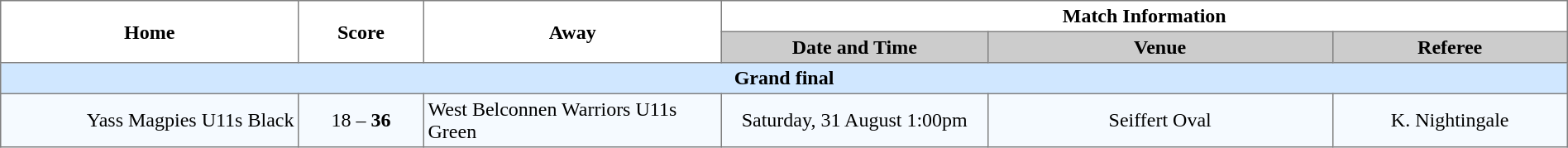<table border="1" cellpadding="3" cellspacing="0" width="100%" style="border-collapse:collapse;  text-align:center;">
<tr>
<th rowspan="2" width="19%">Home</th>
<th rowspan="2" width="8%">Score</th>
<th rowspan="2" width="19%">Away</th>
<th colspan="3">Match Information</th>
</tr>
<tr bgcolor="#CCCCCC">
<th width="17%">Date and Time</th>
<th width="22%">Venue</th>
<th width="50%">Referee</th>
</tr>
<tr style="background:#d0e7ff;">
<td colspan="6"><strong>Grand final</strong></td>
</tr>
<tr style="text-align:center; background:#f5faff;">
<td align="right">Yass Magpies U11s Black </td>
<td>18 – <strong>36</strong></td>
<td align="left"> West Belconnen Warriors U11s Green</td>
<td>Saturday, 31 August 1:00pm</td>
<td>Seiffert Oval</td>
<td>K. Nightingale</td>
</tr>
</table>
